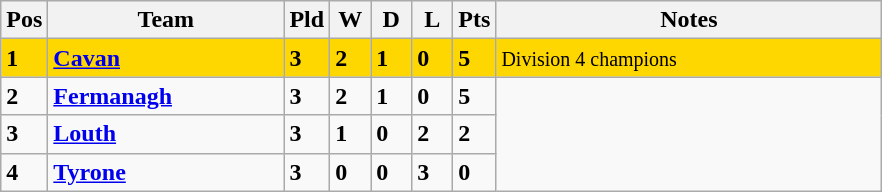<table class="wikitable" style="text-align: centre;">
<tr>
<th width=20>Pos</th>
<th width=150>Team</th>
<th width=20>Pld</th>
<th width=20>W</th>
<th width=20>D</th>
<th width=20>L</th>
<th width=20>Pts</th>
<th width=250>Notes</th>
</tr>
<tr style="background:gold;">
<td><strong>1</strong></td>
<td align=left><strong> <a href='#'>Cavan</a> </strong></td>
<td><strong>3</strong></td>
<td><strong>2</strong></td>
<td><strong>1</strong></td>
<td><strong>0</strong></td>
<td><strong>5</strong></td>
<td><small> Division 4 champions</small></td>
</tr>
<tr>
<td><strong>2</strong></td>
<td align=left><strong> <a href='#'>Fermanagh</a> </strong></td>
<td><strong>3</strong></td>
<td><strong>2</strong></td>
<td><strong>1</strong></td>
<td><strong>0</strong></td>
<td><strong>5</strong></td>
</tr>
<tr>
<td><strong>3</strong></td>
<td align=left><strong> <a href='#'>Louth</a> </strong></td>
<td><strong>3</strong></td>
<td><strong>1</strong></td>
<td><strong>0</strong></td>
<td><strong>2</strong></td>
<td><strong>2</strong></td>
</tr>
<tr>
<td><strong>4</strong></td>
<td align=left><strong> <a href='#'>Tyrone</a> </strong></td>
<td><strong>3</strong></td>
<td><strong>0</strong></td>
<td><strong>0</strong></td>
<td><strong>3</strong></td>
<td><strong>0</strong></td>
</tr>
</table>
